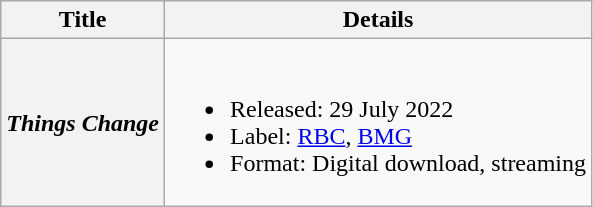<table class="wikitable plainrowheaders">
<tr>
<th>Title</th>
<th>Details</th>
</tr>
<tr>
<th scope="row"><em>Things Change</em></th>
<td><br><ul><li>Released: 29 July 2022</li><li>Label: <a href='#'>RBC</a>, <a href='#'>BMG</a></li><li>Format: Digital download, streaming</li></ul></td>
</tr>
</table>
